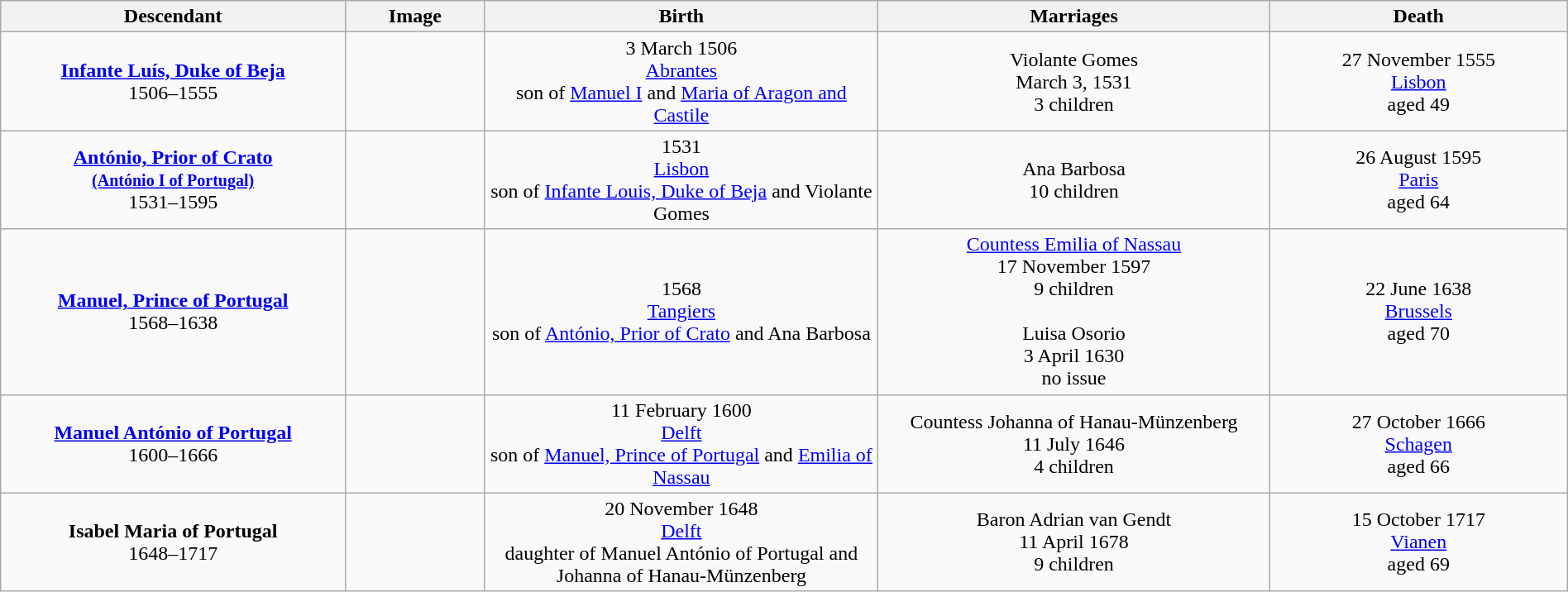<table style="text-align:center; width:100%" class="wikitable">
<tr>
<th style="width:22%;">Descendant</th>
<th style="width:105px;">Image</th>
<th>Birth</th>
<th style="width:25%;">Marriages</th>
<th style="width:19%;">Death</th>
</tr>
<tr>
<td><strong><a href='#'>Infante Luís, Duke of Beja</a></strong><br>1506–1555</td>
<td></td>
<td>3 March 1506<br><a href='#'>Abrantes</a><br>son of <a href='#'>Manuel I</a> and <a href='#'>Maria of Aragon and Castile</a></td>
<td>Violante Gomes<br>March 3, 1531<br>3 children</td>
<td>27 November 1555<br><a href='#'>Lisbon</a><br>aged 49</td>
</tr>
<tr>
<td><strong><a href='#'>António, Prior of Crato<br><small>(António I of Portugal)</small></a></strong><br>1531–1595</td>
<td></td>
<td>1531<br><a href='#'>Lisbon</a><br>son of <a href='#'>Infante Louis, Duke of Beja</a> and Violante Gomes</td>
<td>Ana Barbosa<br>10 children</td>
<td>26 August 1595<br><a href='#'>Paris</a><br>aged 64</td>
</tr>
<tr>
<td><strong><a href='#'>Manuel, Prince of Portugal</a></strong><br>1568–1638</td>
<td></td>
<td>1568<br><a href='#'>Tangiers</a><br>son of <a href='#'>António, Prior of Crato</a> and Ana Barbosa</td>
<td><a href='#'>Countess Emilia of Nassau</a><br>17 November 1597<br>9 children<br><br>Luisa Osorio<br>3 April 1630<br>no issue</td>
<td>22 June 1638<br><a href='#'>Brussels</a><br>aged 70</td>
</tr>
<tr>
<td><strong><a href='#'>Manuel António of Portugal</a></strong><br>1600–1666</td>
<td></td>
<td>11 February 1600<br><a href='#'>Delft</a><br>son of <a href='#'>Manuel, Prince of Portugal</a> and <a href='#'>Emilia of Nassau</a></td>
<td>Countess Johanna of Hanau-Münzenberg<br>11 July 1646<br>4 children</td>
<td>27 October 1666<br><a href='#'>Schagen</a><br>aged 66</td>
</tr>
<tr>
<td><strong>Isabel Maria of Portugal</strong><br>1648–1717</td>
<td></td>
<td>20 November 1648<br><a href='#'>Delft</a><br>daughter of Manuel António of Portugal and Johanna of Hanau-Münzenberg</td>
<td>Baron Adrian van Gendt<br>11 April 1678<br>9 children</td>
<td>15 October 1717<br><a href='#'>Vianen</a><br>aged 69</td>
</tr>
</table>
